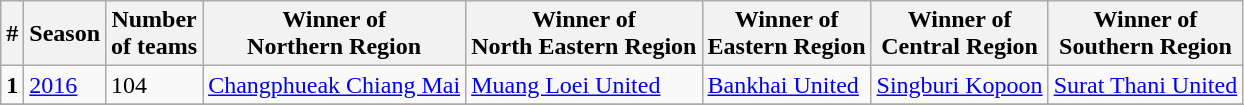<table class="wikitable">
<tr>
<th>#</th>
<th>Season</th>
<th>Number <br>of teams</th>
<th>Winner of <br> Northern Region</th>
<th>Winner of <br> North Eastern Region</th>
<th>Winner of <br> Eastern Region</th>
<th>Winner of <br> Central Region</th>
<th>Winner of <br> Southern Region</th>
</tr>
<tr>
<td><strong>1</strong></td>
<td><a href='#'>2016</a></td>
<td>104</td>
<td><a href='#'>Changphueak Chiang Mai</a></td>
<td><a href='#'>Muang Loei United</a></td>
<td><a href='#'>Bankhai United</a></td>
<td><a href='#'>Singburi Kopoon</a></td>
<td><a href='#'>Surat Thani United</a></td>
</tr>
<tr>
</tr>
</table>
